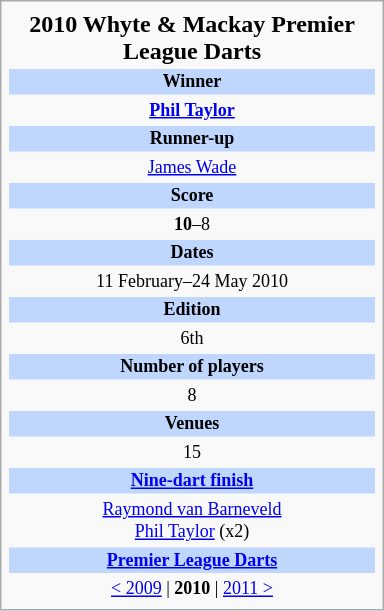<table class="infobox darts" style="width: 16em; text-align: center;">
<tr>
<th style="font-size: 16px;">2010 Whyte & Mackay Premier League Darts</th>
</tr>
<tr>
<td style="font-size: 12px; background: #BFD7FF;"><strong>Winner</strong></td>
</tr>
<tr>
<td style="font-size: 12px;"> <strong><a href='#'>Phil Taylor</a></strong></td>
</tr>
<tr>
<td style="font-size: 12px; background: #BFD7FF;"><strong>Runner-up</strong></td>
</tr>
<tr>
<td style="font-size: 12px;"> <a href='#'>James Wade</a></td>
</tr>
<tr>
<td style="font-size: 12px; background: #BFD7FF;"><strong>Score</strong></td>
</tr>
<tr>
<td style="font-size: 12px;"><strong>10</strong>–8</td>
</tr>
<tr>
<td style="font-size: 12px; background: #BFD7FF;"><strong>Dates</strong></td>
</tr>
<tr>
<td style="font-size: 12px;">11 February–24 May 2010</td>
</tr>
<tr>
<td style="font-size: 12px; background: #BFD7FF;"><strong>Edition</strong></td>
</tr>
<tr>
<td style="font-size: 12px;">6th</td>
</tr>
<tr>
<td style="font-size: 12px; background: #BFD7FF;"><strong>Number of players</strong></td>
</tr>
<tr>
<td style="font-size: 12px;">8</td>
</tr>
<tr>
<td style="font-size: 12px; background: #BFD7FF;"><strong>Venues</strong><br></td>
</tr>
<tr>
<td style="font-size: 12px;">15</td>
</tr>
<tr>
<td style="font-size: 12px; background: #BFD7FF;"><strong><a href='#'>Nine-dart finish</a></strong></td>
</tr>
<tr>
<td style="font-size: 12px;"> <a href='#'>Raymond van Barneveld</a><br> <a href='#'>Phil Taylor</a> (x2)</td>
</tr>
<tr>
<td style="font-size: 12px; background: #BFD7FF;"><strong><a href='#'>Premier League Darts</a></strong><br></td>
</tr>
<tr>
<td style="font-size: 12px;"><a href='#'>< 2009</a> | <strong>2010</strong> | <a href='#'>2011 ></a></td>
</tr>
</table>
